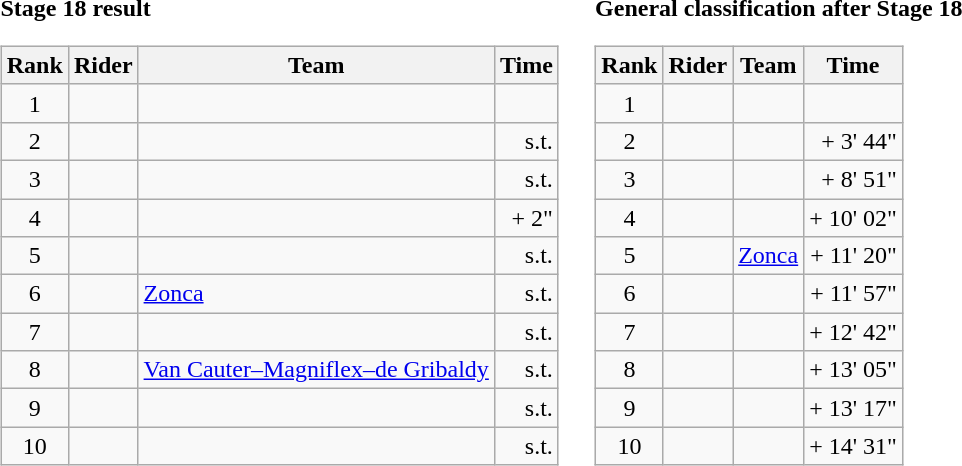<table>
<tr>
<td><strong>Stage 18 result</strong><br><table class="wikitable">
<tr>
<th scope="col">Rank</th>
<th scope="col">Rider</th>
<th scope="col">Team</th>
<th scope="col">Time</th>
</tr>
<tr>
<td style="text-align:center;">1</td>
<td></td>
<td></td>
<td style="text-align:right;"></td>
</tr>
<tr>
<td style="text-align:center;">2</td>
<td></td>
<td></td>
<td style="text-align:right;">s.t.</td>
</tr>
<tr>
<td style="text-align:center;">3</td>
<td></td>
<td></td>
<td style="text-align:right;">s.t.</td>
</tr>
<tr>
<td style="text-align:center;">4</td>
<td></td>
<td></td>
<td style="text-align:right;">+ 2"</td>
</tr>
<tr>
<td style="text-align:center;">5</td>
<td></td>
<td></td>
<td style="text-align:right;">s.t.</td>
</tr>
<tr>
<td style="text-align:center;">6</td>
<td></td>
<td><a href='#'>Zonca</a></td>
<td style="text-align:right;">s.t.</td>
</tr>
<tr>
<td style="text-align:center;">7</td>
<td></td>
<td></td>
<td style="text-align:right;">s.t.</td>
</tr>
<tr>
<td style="text-align:center;">8</td>
<td></td>
<td><a href='#'>Van Cauter–Magniflex–de Gribaldy</a></td>
<td style="text-align:right;">s.t.</td>
</tr>
<tr>
<td style="text-align:center;">9</td>
<td></td>
<td></td>
<td style="text-align:right;">s.t.</td>
</tr>
<tr>
<td style="text-align:center;">10</td>
<td></td>
<td></td>
<td style="text-align:right;">s.t.</td>
</tr>
</table>
</td>
<td></td>
<td><strong>General classification after Stage 18</strong><br><table class="wikitable">
<tr>
<th scope="col">Rank</th>
<th scope="col">Rider</th>
<th scope="col">Team</th>
<th scope="col">Time</th>
</tr>
<tr>
<td style="text-align:center;">1</td>
<td></td>
<td></td>
<td style="text-align:right;"></td>
</tr>
<tr>
<td style="text-align:center;">2</td>
<td></td>
<td></td>
<td style="text-align:right;">+ 3' 44"</td>
</tr>
<tr>
<td style="text-align:center;">3</td>
<td></td>
<td></td>
<td style="text-align:right;">+ 8' 51"</td>
</tr>
<tr>
<td style="text-align:center;">4</td>
<td></td>
<td></td>
<td style="text-align:right;">+ 10' 02"</td>
</tr>
<tr>
<td style="text-align:center;">5</td>
<td></td>
<td><a href='#'>Zonca</a></td>
<td style="text-align:right;">+ 11' 20"</td>
</tr>
<tr>
<td style="text-align:center;">6</td>
<td></td>
<td></td>
<td style="text-align:right;">+ 11' 57"</td>
</tr>
<tr>
<td style="text-align:center;">7</td>
<td></td>
<td></td>
<td style="text-align:right;">+ 12' 42"</td>
</tr>
<tr>
<td style="text-align:center;">8</td>
<td></td>
<td></td>
<td style="text-align:right;">+ 13' 05"</td>
</tr>
<tr>
<td style="text-align:center;">9</td>
<td></td>
<td></td>
<td style="text-align:right;">+ 13' 17"</td>
</tr>
<tr>
<td style="text-align:center;">10</td>
<td></td>
<td></td>
<td style="text-align:right;">+ 14' 31"</td>
</tr>
</table>
</td>
</tr>
</table>
